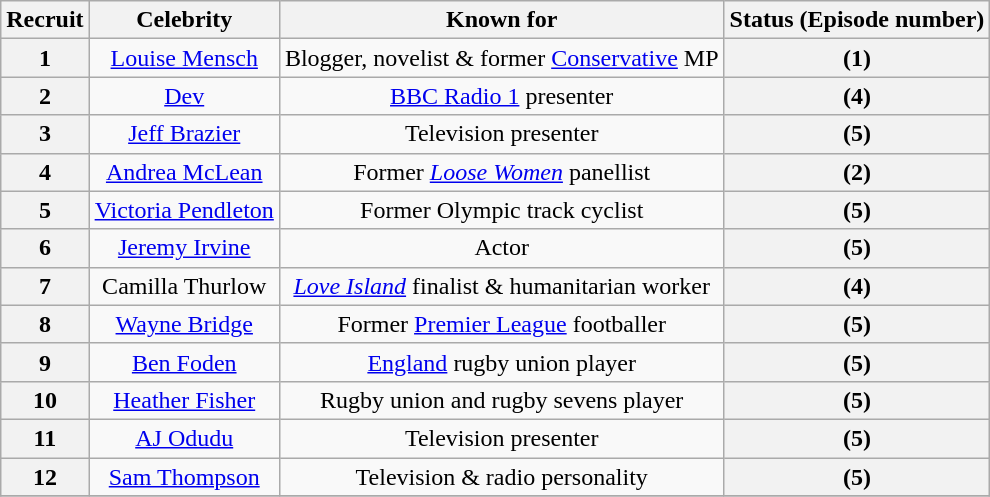<table class="wikitable sortable" style="text-align:center">
<tr>
<th>Recruit</th>
<th>Celebrity</th>
<th>Known for</th>
<th>Status (Episode number)</th>
</tr>
<tr>
<th scope="row">1</th>
<td><a href='#'>Louise Mensch</a></td>
<td>Blogger, novelist & former <a href='#'>Conservative</a> MP</td>
<th> (1)</th>
</tr>
<tr>
<th scope="row">2</th>
<td><a href='#'>Dev</a></td>
<td><a href='#'>BBC Radio 1</a> presenter</td>
<th> (4)</th>
</tr>
<tr>
<th scope="row">3</th>
<td><a href='#'>Jeff Brazier</a></td>
<td>Television presenter</td>
<th> (5)</th>
</tr>
<tr>
<th scope="row">4</th>
<td><a href='#'>Andrea McLean</a></td>
<td>Former <em><a href='#'>Loose Women</a></em> panellist</td>
<th> (2)</th>
</tr>
<tr>
<th scope="row">5</th>
<td><a href='#'>Victoria Pendleton</a></td>
<td>Former Olympic track cyclist</td>
<th> (5)</th>
</tr>
<tr>
<th scope="row">6</th>
<td><a href='#'>Jeremy Irvine</a></td>
<td>Actor</td>
<th> (5)</th>
</tr>
<tr>
<th scope="row">7</th>
<td>Camilla Thurlow</td>
<td><em><a href='#'>Love Island</a></em> finalist & humanitarian worker</td>
<th> (4)</th>
</tr>
<tr>
<th scope="row">8</th>
<td><a href='#'>Wayne Bridge</a></td>
<td>Former <a href='#'>Premier League</a> footballer</td>
<th> (5)</th>
</tr>
<tr>
<th scope="row">9</th>
<td><a href='#'>Ben Foden</a></td>
<td><a href='#'>England</a> rugby union player</td>
<th> (5)</th>
</tr>
<tr>
<th scope="row">10</th>
<td><a href='#'>Heather Fisher</a></td>
<td>Rugby union and rugby sevens player</td>
<th> (5)</th>
</tr>
<tr>
<th scope="row">11</th>
<td><a href='#'>AJ Odudu</a></td>
<td>Television presenter</td>
<th> (5)</th>
</tr>
<tr>
<th scope="row">12</th>
<td><a href='#'>Sam Thompson</a></td>
<td>Television & radio personality</td>
<th> (5)</th>
</tr>
<tr>
</tr>
</table>
